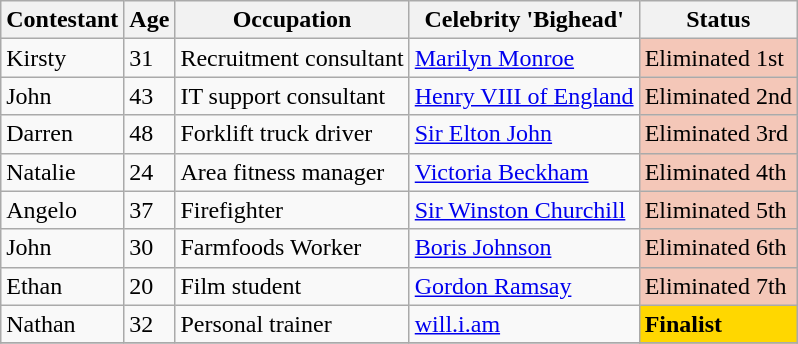<table class="wikitable">
<tr>
<th>Contestant</th>
<th>Age</th>
<th>Occupation</th>
<th>Celebrity 'Bighead'</th>
<th>Status</th>
</tr>
<tr>
<td>Kirsty</td>
<td>31</td>
<td>Recruitment consultant</td>
<td><a href='#'>Marilyn Monroe</a></td>
<td style="background:#f4c7b8;">Eliminated 1st</td>
</tr>
<tr>
<td>John</td>
<td>43</td>
<td>IT support consultant</td>
<td><a href='#'>Henry VIII of England</a></td>
<td style="background:#f4c7b8;">Eliminated 2nd</td>
</tr>
<tr>
<td>Darren</td>
<td>48</td>
<td>Forklift truck driver</td>
<td><a href='#'>Sir Elton John</a></td>
<td style="background:#f4c7b8;">Eliminated 3rd</td>
</tr>
<tr>
<td>Natalie</td>
<td>24</td>
<td>Area fitness manager</td>
<td><a href='#'>Victoria Beckham</a></td>
<td style="background:#f4c7b8;">Eliminated 4th</td>
</tr>
<tr>
<td>Angelo</td>
<td>37</td>
<td>Firefighter</td>
<td><a href='#'>Sir Winston Churchill</a></td>
<td style="background:#f4c7b8;">Eliminated 5th</td>
</tr>
<tr>
<td>John</td>
<td>30</td>
<td>Farmfoods Worker</td>
<td><a href='#'>Boris Johnson</a></td>
<td style="background:#f4c7b8;">Eliminated 6th</td>
</tr>
<tr>
<td>Ethan</td>
<td>20</td>
<td>Film student</td>
<td><a href='#'>Gordon Ramsay</a></td>
<td style="background:#f4c7b8;">Eliminated 7th</td>
</tr>
<tr>
<td>Nathan</td>
<td>32</td>
<td>Personal trainer</td>
<td><a href='#'>will.i.am</a></td>
<td style="background:gold;"><strong>Finalist</strong></td>
</tr>
<tr>
</tr>
</table>
